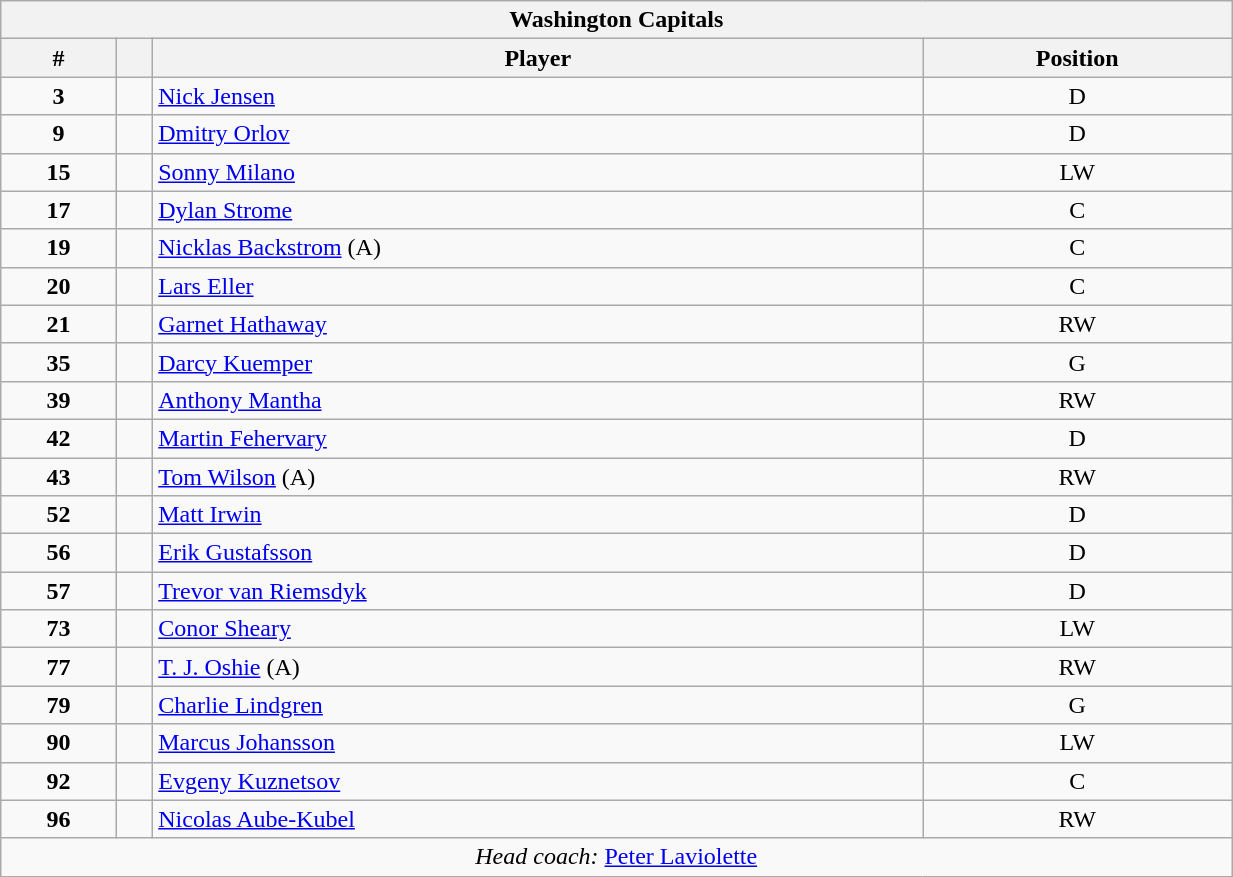<table class="wikitable" style="width:65%; text-align:center;">
<tr>
<th colspan=4>Washington Capitals</th>
</tr>
<tr>
<th>#</th>
<th></th>
<th>Player</th>
<th>Position</th>
</tr>
<tr>
<td><strong>3</strong></td>
<td align=center></td>
<td align=left><a href='#'>Nick Jensen</a></td>
<td>D</td>
</tr>
<tr>
<td><strong>9</strong></td>
<td align=center></td>
<td align=left><a href='#'>Dmitry Orlov</a></td>
<td>D</td>
</tr>
<tr>
<td><strong>15</strong></td>
<td align=center></td>
<td align=left><a href='#'>Sonny Milano</a></td>
<td>LW</td>
</tr>
<tr>
<td><strong>17</strong></td>
<td align=center></td>
<td align=left><a href='#'>Dylan Strome</a></td>
<td>C</td>
</tr>
<tr>
<td><strong>19</strong></td>
<td align=center></td>
<td align=left><a href='#'>Nicklas Backstrom</a> (A)</td>
<td>C</td>
</tr>
<tr>
<td><strong>20</strong></td>
<td align=center></td>
<td align=left><a href='#'>Lars Eller</a></td>
<td>C</td>
</tr>
<tr>
<td><strong>21</strong></td>
<td align=center></td>
<td align=left><a href='#'>Garnet Hathaway</a></td>
<td>RW</td>
</tr>
<tr>
<td><strong>35</strong></td>
<td align=center></td>
<td align=left><a href='#'>Darcy Kuemper</a></td>
<td>G</td>
</tr>
<tr>
<td><strong>39</strong></td>
<td align=center></td>
<td align=left><a href='#'>Anthony Mantha</a></td>
<td>RW</td>
</tr>
<tr>
<td><strong>42</strong></td>
<td align=center></td>
<td align=left><a href='#'>Martin Fehervary</a></td>
<td>D</td>
</tr>
<tr>
<td><strong>43</strong></td>
<td align=center></td>
<td align=left><a href='#'>Tom Wilson</a> (A)</td>
<td>RW</td>
</tr>
<tr>
<td><strong>52</strong></td>
<td align=center></td>
<td align=left><a href='#'>Matt Irwin</a></td>
<td>D</td>
</tr>
<tr>
<td><strong>56</strong></td>
<td align=center></td>
<td align=left><a href='#'>Erik Gustafsson</a></td>
<td>D</td>
</tr>
<tr>
<td><strong>57</strong></td>
<td align=center></td>
<td align=left><a href='#'>Trevor van Riemsdyk</a></td>
<td>D</td>
</tr>
<tr>
<td><strong>73</strong></td>
<td align=center></td>
<td align=left><a href='#'>Conor Sheary</a></td>
<td>LW</td>
</tr>
<tr>
<td><strong>77</strong></td>
<td align=center></td>
<td align=left><a href='#'>T. J. Oshie</a> (A)</td>
<td>RW</td>
</tr>
<tr>
<td><strong>79</strong></td>
<td align=center></td>
<td align=left><a href='#'>Charlie Lindgren</a></td>
<td>G</td>
</tr>
<tr>
<td><strong>90</strong></td>
<td align=center></td>
<td align=left><a href='#'>Marcus Johansson</a></td>
<td>LW</td>
</tr>
<tr>
<td><strong>92</strong></td>
<td align=center></td>
<td align=left><a href='#'>Evgeny Kuznetsov</a></td>
<td>C</td>
</tr>
<tr>
<td><strong>96</strong></td>
<td align=center></td>
<td align=left><a href='#'>Nicolas Aube-Kubel</a></td>
<td>RW</td>
</tr>
<tr>
<td colspan=4><em>Head coach:</em>  <a href='#'>Peter Laviolette</a></td>
</tr>
</table>
